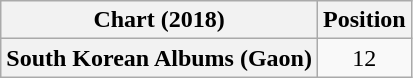<table class="wikitable plainrowheaders" style="text-align:center">
<tr>
<th scope="col">Chart (2018)</th>
<th scope="col">Position</th>
</tr>
<tr>
<th scope="row">South Korean Albums (Gaon)</th>
<td>12</td>
</tr>
</table>
